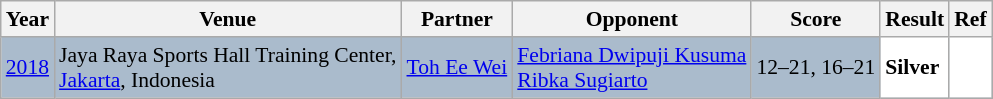<table class="sortable wikitable" style="font-size: 90%;">
<tr>
<th>Year</th>
<th>Venue</th>
<th>Partner</th>
<th>Opponent</th>
<th>Score</th>
<th>Result</th>
<th>Ref</th>
</tr>
<tr style="background:#AABBCC">
<td align="center"><a href='#'>2018</a></td>
<td align="left">Jaya Raya Sports Hall Training Center,<br><a href='#'>Jakarta</a>, Indonesia</td>
<td align="left"> <a href='#'>Toh Ee Wei</a></td>
<td align="left"> <a href='#'>Febriana Dwipuji Kusuma</a><br> <a href='#'>Ribka Sugiarto</a></td>
<td align="left">12–21, 16–21</td>
<td style="text-align:left; background:white"> <strong>Silver</strong></td>
<td style="text-align:center; background:white"></td>
</tr>
</table>
